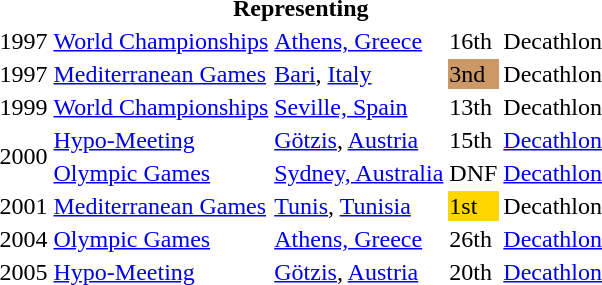<table>
<tr>
<th colspan="5">Representing </th>
</tr>
<tr>
<td>1997</td>
<td><a href='#'>World Championships</a></td>
<td><a href='#'>Athens, Greece</a></td>
<td>16th</td>
<td>Decathlon</td>
</tr>
<tr>
<td>1997</td>
<td><a href='#'>Mediterranean Games</a></td>
<td><a href='#'>Bari</a>, <a href='#'>Italy</a></td>
<td bgcolor="cc9966">3nd</td>
<td>Decathlon</td>
</tr>
<tr>
<td>1999</td>
<td><a href='#'>World Championships</a></td>
<td><a href='#'>Seville, Spain</a></td>
<td>13th</td>
<td>Decathlon</td>
</tr>
<tr>
<td rowspan=2>2000</td>
<td><a href='#'>Hypo-Meeting</a></td>
<td><a href='#'>Götzis</a>, <a href='#'>Austria</a></td>
<td>15th</td>
<td><a href='#'>Decathlon</a></td>
</tr>
<tr>
<td><a href='#'>Olympic Games</a></td>
<td><a href='#'>Sydney, Australia</a></td>
<td>DNF</td>
<td><a href='#'>Decathlon</a></td>
</tr>
<tr>
<td>2001</td>
<td><a href='#'>Mediterranean Games</a></td>
<td><a href='#'>Tunis</a>, <a href='#'>Tunisia</a></td>
<td bgcolor="gold">1st</td>
<td>Decathlon</td>
</tr>
<tr>
<td>2004</td>
<td><a href='#'>Olympic Games</a></td>
<td><a href='#'>Athens, Greece</a></td>
<td>26th</td>
<td><a href='#'>Decathlon</a></td>
</tr>
<tr>
<td>2005</td>
<td><a href='#'>Hypo-Meeting</a></td>
<td><a href='#'>Götzis</a>, <a href='#'>Austria</a></td>
<td>20th</td>
<td><a href='#'>Decathlon</a></td>
</tr>
</table>
